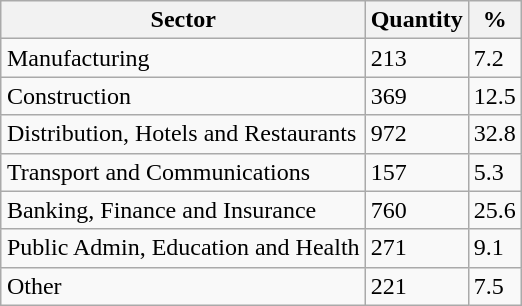<table class="wikitable sortable" align="right">
<tr>
<th>Sector</th>
<th>Quantity</th>
<th>%</th>
</tr>
<tr>
<td>Manufacturing</td>
<td>213</td>
<td>7.2</td>
</tr>
<tr>
<td>Construction</td>
<td>369</td>
<td>12.5</td>
</tr>
<tr>
<td>Distribution, Hotels and Restaurants</td>
<td>972</td>
<td>32.8</td>
</tr>
<tr>
<td>Transport and Communications</td>
<td>157</td>
<td>5.3</td>
</tr>
<tr>
<td>Banking, Finance and Insurance</td>
<td>760</td>
<td>25.6</td>
</tr>
<tr>
<td>Public Admin, Education and Health</td>
<td>271</td>
<td>9.1</td>
</tr>
<tr>
<td>Other</td>
<td>221</td>
<td>7.5</td>
</tr>
</table>
